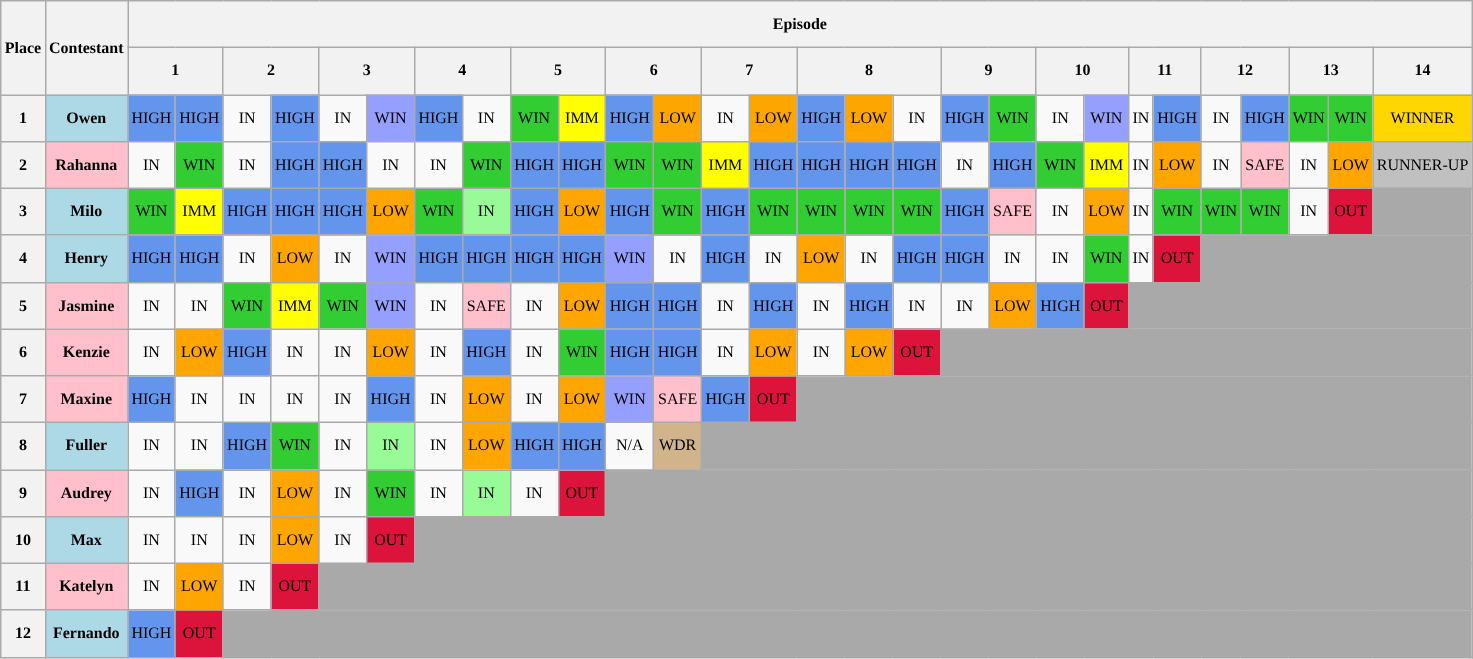<table class="wikitable" style="text-align: center; font-size: 8pt; line-height:26px;">
<tr>
<th rowspan="2">Place</th>
<th rowspan="2">Contestant</th>
<th colspan="28">Episode</th>
</tr>
<tr>
<th colspan="2">1</th>
<th colspan="2">2</th>
<th colspan="2">3 </th>
<th colspan="2">4</th>
<th colspan="2">5 </th>
<th colspan="2">6 </th>
<th colspan="2">7</th>
<th colspan="3">8 </th>
<th colspan="2">9</th>
<th colspan="2">10 </th>
<th colspan="2">11</th>
<th colspan="2">12</th>
<th colspan="2">13</th>
<th>14</th>
</tr>
<tr>
<th>1</th>
<th style="background:lightblue;">Owen</th>
<td style="background:cornflowerblue">HIGH</td>
<td style="background:cornflowerblue;">HIGH</td>
<td>IN</td>
<td style="background:cornflowerblue;">HIGH</td>
<td>IN</td>
<td style="background:#959FFD;">WIN</td>
<td style="background:cornflowerblue;">HIGH</td>
<td>IN</td>
<td style="background:limegreen;">WIN</td>
<td style="background:yellow;">IMM</td>
<td style="background:cornflowerblue;">HIGH</td>
<td style="background:orange;">LOW</td>
<td>IN</td>
<td style="background:orange;">LOW</td>
<td style="background:cornflowerblue;">HIGH</td>
<td style="background:orange;">LOW</td>
<td>IN</td>
<td style="background:cornflowerblue;">HIGH</td>
<td style="background:limegreen;">WIN</td>
<td>IN</td>
<td style="background:#959FFD;">WIN</td>
<td>IN</td>
<td style="background:cornflowerblue;">HIGH</td>
<td>IN</td>
<td style="background:cornflowerblue;">HIGH</td>
<td style="background:limegreen;">WIN</td>
<td style="background:limegreen;">WIN</td>
<td style="background:gold;">WINNER</td>
</tr>
<tr>
<th>2</th>
<th style="background:pink;">Rahanna</th>
<td>IN</td>
<td style="background:limegreen;">WIN</td>
<td>IN</td>
<td style="background:cornflowerblue;">HIGH</td>
<td style="background:cornflowerblue;">HIGH</td>
<td>IN</td>
<td>IN</td>
<td style="background:limegreen;">WIN</td>
<td style="background:cornflowerblue;">HIGH</td>
<td style="background:cornflowerblue;">HIGH</td>
<td style="background:limegreen;">WIN</td>
<td style="background:limegreen;">WIN</td>
<td style="background:yellow;">IMM</td>
<td style="background:cornflowerblue;">HIGH</td>
<td style="background:cornflowerblue;">HIGH</td>
<td style="background:cornflowerblue;">HIGH</td>
<td style="background:cornflowerblue;">HIGH</td>
<td>IN</td>
<td style="background:cornflowerblue;">HIGH</td>
<td style="background:limegreen;">WIN</td>
<td style="background:yellow;">IMM</td>
<td>IN</td>
<td style="background:orange;">LOW</td>
<td>IN</td>
<td style="background:pink;">SAFE</td>
<td>IN</td>
<td style="background:orange;">LOW</td>
<td style="background:silver;">RUNNER-UP</td>
</tr>
<tr>
<th>3</th>
<th style="background:lightblue;">Milo</th>
<td style="background:limegreen;">WIN</td>
<td style="background:yellow;">IMM</td>
<td style="background:cornflowerblue;">HIGH</td>
<td style="background:cornflowerblue;">HIGH</td>
<td style="background:cornflowerblue;">HIGH</td>
<td style="background:orange;">LOW</td>
<td style="background:limegreen;">WIN</td>
<td style="background:palegreen;">IN</td>
<td style="background:cornflowerblue;">HIGH</td>
<td style="background:orange;">LOW</td>
<td style="background:cornflowerblue;">HIGH</td>
<td style="background:limegreen;">WIN</td>
<td style="background:cornflowerblue;">HIGH</td>
<td style="background:limegreen;">WIN</td>
<td style="background:limegreen;">WIN</td>
<td style="background:limegreen;">WIN</td>
<td style="background:limegreen;">WIN</td>
<td style="background:cornflowerblue;">HIGH</td>
<td style="background:pink;">SAFE</td>
<td>IN</td>
<td style="background:orange;">LOW</td>
<td>IN</td>
<td style="background:limegreen;">WIN</td>
<td style="background:limegreen;">WIN</td>
<td style="background:limegreen;">WIN</td>
<td>IN</td>
<td style="background:crimson;">OUT</td>
<td style="background:darkgrey;"></td>
</tr>
<tr>
<th>4</th>
<th style="background:lightblue;">Henry</th>
<td style="background:cornflowerblue;">HIGH</td>
<td style="background:cornflowerblue;">HIGH</td>
<td>IN</td>
<td style="background:orange;">LOW</td>
<td>IN</td>
<td style="background:#959FFD;">WIN</td>
<td style="background:cornflowerblue;">HIGH</td>
<td style="background:cornflowerblue;">HIGH</td>
<td style="background:cornflowerblue;">HIGH</td>
<td style="background:cornflowerblue;">HIGH</td>
<td style="background:#959FFD;">WIN</td>
<td>IN</td>
<td style="background:cornflowerblue;">HIGH</td>
<td>IN</td>
<td style="background:orange;">LOW</td>
<td>IN</td>
<td style="background:cornflowerblue;">HIGH</td>
<td style="background:cornflowerblue;">HIGH</td>
<td>IN</td>
<td>IN</td>
<td style="background:limegreen;">WIN</td>
<td>IN</td>
<td style="background:crimson;">OUT</td>
<td colspan="6" style="background:darkgrey;"></td>
</tr>
<tr>
<th>5</th>
<th style="background:pink;">Jasmine</th>
<td>IN</td>
<td>IN</td>
<td style="background:limegreen;">WIN</td>
<td style="background:yellow;">IMM</td>
<td style="background:limegreen;">WIN</td>
<td style="background:#959FFD;">WIN</td>
<td>IN</td>
<td style="background:pink;">SAFE</td>
<td>IN</td>
<td style="background:orange;">LOW</td>
<td style="background:cornflowerblue;">HIGH</td>
<td style="background:cornflowerblue;">HIGH</td>
<td>IN</td>
<td style="background:cornflowerblue;">HIGH</td>
<td>IN</td>
<td style="background:cornflowerblue;">HIGH</td>
<td>IN</td>
<td>IN</td>
<td style="background:orange;">LOW</td>
<td style="background:cornflowerblue;">HIGH</td>
<td style="background:crimson;">OUT</td>
<td colspan="7" style="background:darkgrey;"></td>
</tr>
<tr>
<th>6</th>
<th style="background:pink;">Kenzie</th>
<td>IN</td>
<td style="background:orange;">LOW</td>
<td style="background:cornflowerblue;">HIGH</td>
<td>IN</td>
<td>IN</td>
<td style="background:orange;">LOW</td>
<td>IN</td>
<td style="background:cornflowerblue;">HIGH</td>
<td>IN</td>
<td style="background:limegreen;">WIN</td>
<td style="background:cornflowerblue;">HIGH</td>
<td style="background:cornflowerblue;">HIGH</td>
<td>IN</td>
<td style="background:orange;">LOW</td>
<td>IN</td>
<td style="background:orange;">LOW</td>
<td style="background:crimson;">OUT</td>
<td colspan="11" style="background:darkgrey;"></td>
</tr>
<tr>
<th>7</th>
<th style="background:pink;">Maxine</th>
<td style="background:cornflowerblue;">HIGH</td>
<td>IN</td>
<td>IN</td>
<td>IN</td>
<td>IN</td>
<td style="background:cornflowerblue;">HIGH</td>
<td>IN</td>
<td style="background:orange;">LOW</td>
<td>IN</td>
<td style="background:orange;">LOW</td>
<td style="background:#959FFD;">WIN</td>
<td style="background:pink;">SAFE</td>
<td style="background:cornflowerblue;">HIGH</td>
<td style="background:crimson;">OUT</td>
<td colspan="14" style="background:darkgrey;"></td>
</tr>
<tr>
<th>8</th>
<th style="background:lightblue;">Fuller</th>
<td>IN</td>
<td>IN</td>
<td style="background:cornflowerblue;">HIGH</td>
<td style="background:limegreen;">WIN</td>
<td>IN</td>
<td style="background:palegreen;">IN</td>
<td>IN</td>
<td style="background:orange;">LOW</td>
<td style="background:cornflowerblue;">HIGH</td>
<td style="background:cornflowerblue;">HIGH</td>
<td>N/A</td>
<td style="background:tan;">WDR</td>
<td colspan="16" style="background:darkgrey;"></td>
</tr>
<tr>
<th>9</th>
<th style="background:pink;">Audrey</th>
<td>IN</td>
<td style="background:cornflowerblue;">HIGH</td>
<td>IN</td>
<td style="background:orange;">LOW</td>
<td>IN</td>
<td style="background:limegreen;">WIN</td>
<td>IN</td>
<td style="background:palegreen;">IN</td>
<td>IN</td>
<td style="background:crimson;">OUT</td>
<td colspan="18" style="background:darkgrey;"></td>
</tr>
<tr>
<th>10</th>
<th style="background:lightblue;">Max</th>
<td>IN</td>
<td>IN</td>
<td>IN</td>
<td style="background:orange;">LOW</td>
<td>IN</td>
<td style="background:crimson;">OUT</td>
<td colspan="22" style="background:darkgrey;"></td>
</tr>
<tr>
<th>11</th>
<th style="background:pink;">Katelyn</th>
<td>IN</td>
<td style="background:orange;">LOW</td>
<td>IN</td>
<td style="background:crimson;">OUT</td>
<td colspan="24" style="background:darkgrey;"></td>
</tr>
<tr>
<th>12</th>
<th style="background:lightblue;">Fernando</th>
<td style="background:cornflowerblue;">HIGH</td>
<td style="background:crimson;">OUT</td>
<td colspan="26" style="background:darkgrey;"></td>
</tr>
</table>
